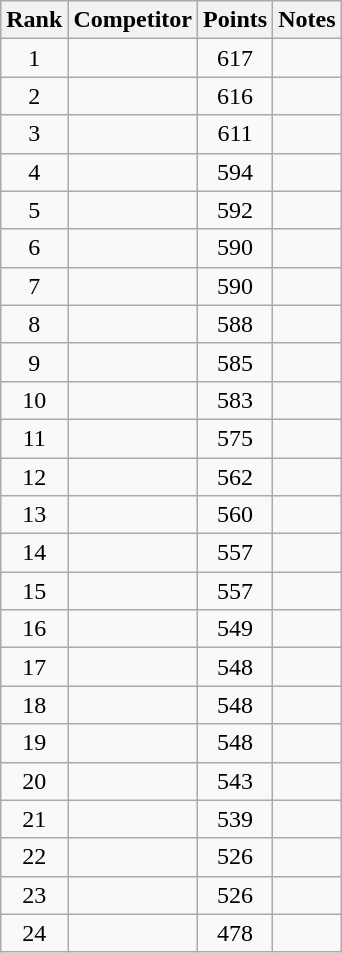<table class=wikitable>
<tr>
<th>Rank</th>
<th>Competitor</th>
<th>Points</th>
<th>Notes</th>
</tr>
<tr align=center>
<td>1</td>
<td align=left></td>
<td>617</td>
<td></td>
</tr>
<tr align=center>
<td>2</td>
<td align=left></td>
<td>616</td>
<td></td>
</tr>
<tr align=center>
<td>3</td>
<td align=left></td>
<td>611</td>
<td></td>
</tr>
<tr align=center>
<td>4</td>
<td align=left></td>
<td>594</td>
<td></td>
</tr>
<tr align=center>
<td>5</td>
<td align=left></td>
<td>592</td>
<td></td>
</tr>
<tr align=center>
<td>6</td>
<td align=left></td>
<td>590</td>
<td></td>
</tr>
<tr align=center>
<td>7</td>
<td align=left></td>
<td>590</td>
<td></td>
</tr>
<tr align=center>
<td>8</td>
<td align=left></td>
<td>588</td>
<td></td>
</tr>
<tr align=center>
<td>9</td>
<td align=left></td>
<td>585</td>
<td></td>
</tr>
<tr align=center>
<td>10</td>
<td align=left></td>
<td>583</td>
<td></td>
</tr>
<tr align=center>
<td>11</td>
<td align=left></td>
<td>575</td>
<td></td>
</tr>
<tr align=center>
<td>12</td>
<td align=left></td>
<td>562</td>
<td></td>
</tr>
<tr align=center>
<td>13</td>
<td align=left></td>
<td>560</td>
<td></td>
</tr>
<tr align=center>
<td>14</td>
<td align=left></td>
<td>557</td>
<td></td>
</tr>
<tr align=center>
<td>15</td>
<td align=left></td>
<td>557</td>
<td></td>
</tr>
<tr align=center>
<td>16</td>
<td align=left></td>
<td>549</td>
<td></td>
</tr>
<tr align=center>
<td>17</td>
<td align=left></td>
<td>548</td>
<td></td>
</tr>
<tr align=center>
<td>18</td>
<td align=left></td>
<td>548</td>
<td></td>
</tr>
<tr align=center>
<td>19</td>
<td align=left></td>
<td>548</td>
<td></td>
</tr>
<tr align=center>
<td>20</td>
<td align=left></td>
<td>543</td>
<td></td>
</tr>
<tr align=center>
<td>21</td>
<td align=left></td>
<td>539</td>
<td></td>
</tr>
<tr align=center>
<td>22</td>
<td align=left></td>
<td>526</td>
<td></td>
</tr>
<tr align=center>
<td>23</td>
<td align=left></td>
<td>526</td>
<td></td>
</tr>
<tr align=center>
<td>24</td>
<td align=left></td>
<td>478</td>
<td></td>
</tr>
</table>
